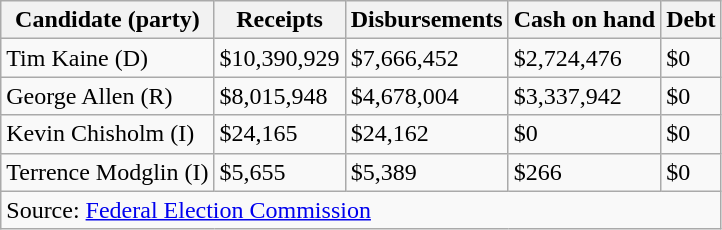<table class="wikitable sortable">
<tr>
<th>Candidate (party)</th>
<th>Receipts</th>
<th>Disbursements</th>
<th>Cash on hand</th>
<th>Debt</th>
</tr>
<tr>
<td>Tim Kaine (D)</td>
<td>$10,390,929</td>
<td>$7,666,452</td>
<td>$2,724,476</td>
<td>$0</td>
</tr>
<tr>
<td>George Allen (R)</td>
<td>$8,015,948</td>
<td>$4,678,004</td>
<td>$3,337,942</td>
<td>$0</td>
</tr>
<tr>
<td>Kevin Chisholm (I)</td>
<td>$24,165</td>
<td>$24,162</td>
<td>$0</td>
<td>$0</td>
</tr>
<tr>
<td>Terrence Modglin (I)</td>
<td>$5,655</td>
<td>$5,389</td>
<td>$266</td>
<td>$0</td>
</tr>
<tr>
<td colspan=5>Source: <a href='#'>Federal Election Commission</a></td>
</tr>
</table>
